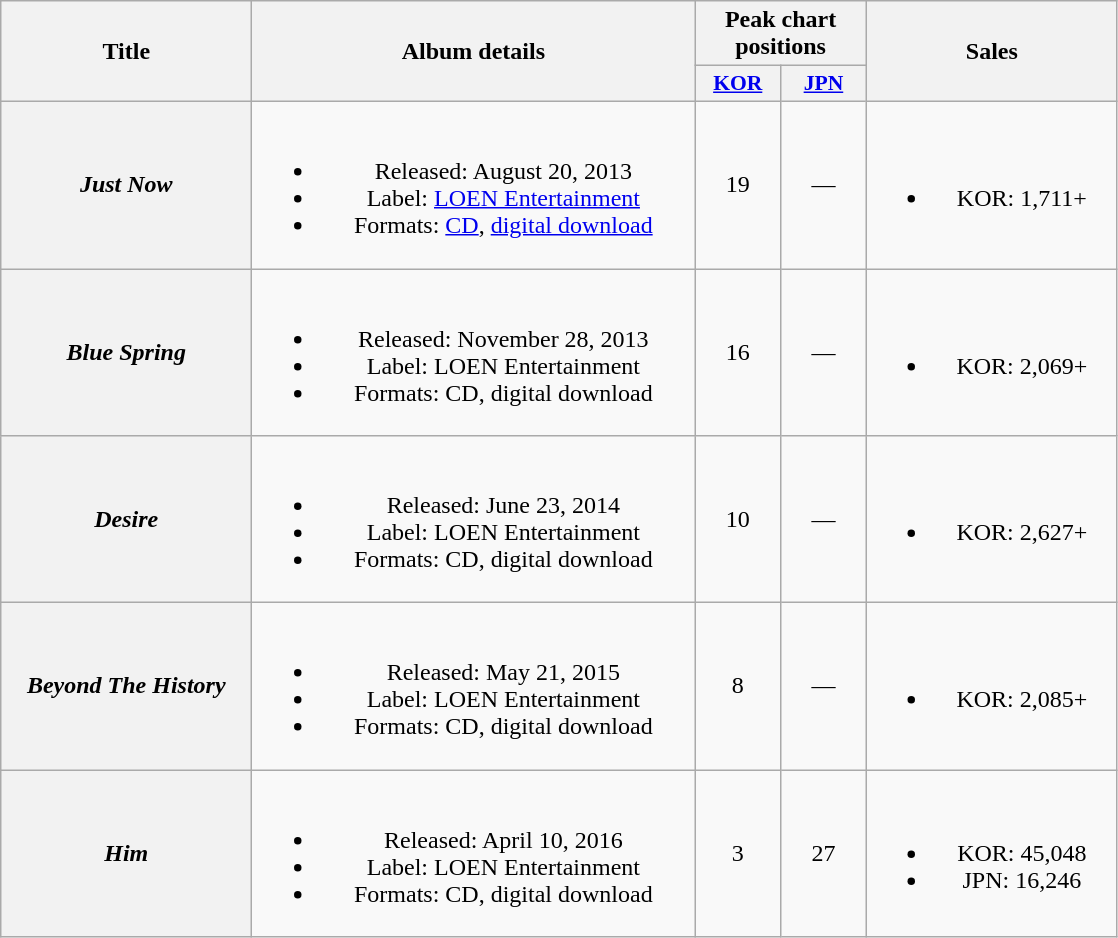<table class="wikitable plainrowheaders" style="text-align:center;">
<tr>
<th rowspan="2" style="width:10em;">Title</th>
<th rowspan="2" style="width:18em;">Album details</th>
<th colspan="2">Peak chart <br> positions</th>
<th rowspan="2" style="width:10em;">Sales</th>
</tr>
<tr>
<th scope="col" style="width:3.5em;font-size:90%;"><a href='#'>KOR</a><br></th>
<th scope="col" style="width:3.5em;font-size:90%;"><a href='#'>JPN</a><br></th>
</tr>
<tr>
<th scope="row"><em>Just Now</em></th>
<td><br><ul><li>Released: August 20, 2013</li><li>Label: <a href='#'>LOEN Entertainment</a></li><li>Formats: <a href='#'>CD</a>, <a href='#'>digital download</a></li></ul></td>
<td>19</td>
<td>—</td>
<td><br><ul><li>KOR: 1,711+</li></ul></td>
</tr>
<tr>
<th scope="row"><em>Blue Spring</em></th>
<td><br><ul><li>Released: November 28, 2013</li><li>Label: LOEN Entertainment</li><li>Formats: CD, digital download</li></ul></td>
<td>16</td>
<td>—</td>
<td><br><ul><li>KOR: 2,069+</li></ul></td>
</tr>
<tr>
<th scope="row"><em>Desire</em></th>
<td><br><ul><li>Released: June 23, 2014</li><li>Label: LOEN Entertainment</li><li>Formats: CD, digital download</li></ul></td>
<td>10</td>
<td>—</td>
<td><br><ul><li>KOR: 2,627+</li></ul></td>
</tr>
<tr>
<th scope="row"><em>Beyond The History</em></th>
<td><br><ul><li>Released: May 21, 2015</li><li>Label: LOEN Entertainment</li><li>Formats: CD, digital download</li></ul></td>
<td>8</td>
<td>—</td>
<td><br><ul><li>KOR: 2,085+</li></ul></td>
</tr>
<tr>
<th scope="row"><em>Him</em></th>
<td><br><ul><li>Released: April 10, 2016</li><li>Label: LOEN Entertainment</li><li>Formats: CD, digital download</li></ul></td>
<td>3</td>
<td>27</td>
<td><br><ul><li>KOR: 45,048</li><li>JPN: 16,246</li></ul></td>
</tr>
</table>
